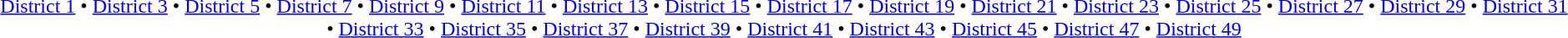<table id=toc class=toc summary=Contents>
<tr>
<td align=center><br><a href='#'>District 1</a> • <a href='#'>District 3</a> • <a href='#'>District 5</a> • <a href='#'>District 7</a> • <a href='#'>District 9</a> • <a href='#'>District 11</a> • <a href='#'>District 13</a> • <a href='#'>District 15</a> • <a href='#'>District 17</a> • <a href='#'>District 19</a> • <a href='#'>District 21</a> • <a href='#'>District 23</a> • <a href='#'>District 25</a> • <a href='#'>District 27</a> • <a href='#'>District 29</a> • <a href='#'>District 31</a> • <a href='#'>District 33</a> • <a href='#'>District 35</a> • <a href='#'>District 37</a> • <a href='#'>District 39</a> • <a href='#'>District 41</a> • <a href='#'>District 43</a> • <a href='#'>District 45</a> • <a href='#'>District 47</a> • <a href='#'>District 49</a></td>
</tr>
</table>
